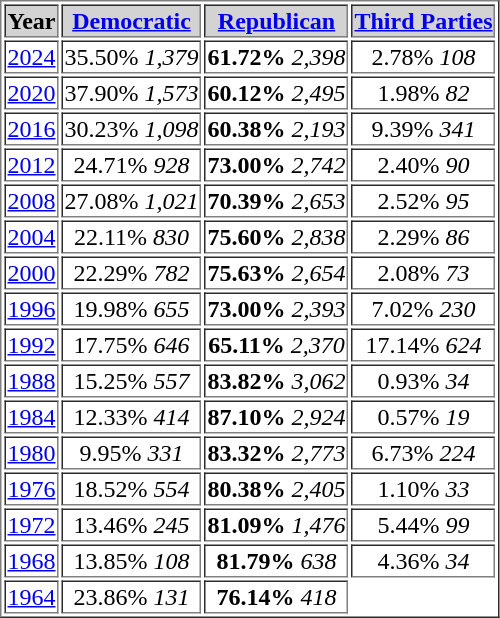<table border = “2”>
<tr style="background:lightgrey;">
<th>Year</th>
<th><a href='#'>Democratic</a></th>
<th><a href='#'>Republican</a></th>
<th><a href='#'>Third Parties</a></th>
</tr>
<tr>
<td align="center" ><a href='#'>2024</a></td>
<td align="center" >35.50% <em>1,379</em></td>
<td align="center" ><strong>61.72%</strong> <em>2,398</em></td>
<td align="center" >2.78% <em>108</em></td>
</tr>
<tr>
<td align="center" ><a href='#'>2020</a></td>
<td align="center" >37.90% <em>1,573</em></td>
<td align="center" ><strong>60.12%</strong> <em>2,495</em></td>
<td align="center" >1.98% <em>82</em></td>
</tr>
<tr>
<td align="center" ><a href='#'>2016</a></td>
<td align="center" >30.23% <em>1,098</em></td>
<td align="center" ><strong>60.38%</strong> <em>2,193</em></td>
<td align="center" >9.39% <em>341</em></td>
</tr>
<tr>
<td align="center" ><a href='#'>2012</a></td>
<td align="center" >24.71% <em>928</em></td>
<td align="center" ><strong>73.00%</strong> <em>2,742</em></td>
<td align="center" >2.40% <em>90</em></td>
</tr>
<tr>
<td align="center" ><a href='#'>2008</a></td>
<td align="center" >27.08% <em>1,021</em></td>
<td align="center" ><strong>70.39%</strong> <em>2,653</em></td>
<td align="center" >2.52% <em>95</em></td>
</tr>
<tr>
<td align="center" ><a href='#'>2004</a></td>
<td align="center" >22.11% <em>830</em></td>
<td align="center" ><strong>75.60%</strong> <em>2,838</em></td>
<td align="center" >2.29% <em>86</em></td>
</tr>
<tr>
<td align="center" ><a href='#'>2000</a></td>
<td align="center" >22.29% <em>782</em></td>
<td align="center" ><strong>75.63%</strong> <em>2,654</em></td>
<td align="center" >2.08% <em>73</em></td>
</tr>
<tr>
<td align="center" ><a href='#'>1996</a></td>
<td align="center" >19.98% <em>655</em></td>
<td align="center" ><strong>73.00%</strong> <em>2,393</em></td>
<td align="center" >7.02% <em>230</em></td>
</tr>
<tr>
<td align="center" ><a href='#'>1992</a></td>
<td align="center" >17.75% <em>646</em></td>
<td align="center" ><strong>65.11%</strong> <em>2,370</em></td>
<td align="center" >17.14% <em>624</em></td>
</tr>
<tr>
<td align="center" ><a href='#'>1988</a></td>
<td align="center" >15.25% <em>557</em></td>
<td align="center" ><strong>83.82%</strong> <em>3,062</em></td>
<td align="center" >0.93% <em>34</em></td>
</tr>
<tr>
<td align="center" ><a href='#'>1984</a></td>
<td align="center" >12.33% <em>414</em></td>
<td align="center" ><strong>87.10%</strong> <em>2,924</em></td>
<td align="center" >0.57% <em>19</em></td>
</tr>
<tr>
<td align="center" ><a href='#'>1980</a></td>
<td align="center" >9.95% <em>331</em></td>
<td align="center" ><strong>83.32%</strong> <em>2,773</em></td>
<td align="center" >6.73% <em>224</em></td>
</tr>
<tr>
<td align="center" ><a href='#'>1976</a></td>
<td align="center" >18.52% <em>554</em></td>
<td align="center" ><strong>80.38%</strong> <em>2,405</em></td>
<td align="center" >1.10% <em>33</em></td>
</tr>
<tr>
<td align="center" ><a href='#'>1972</a></td>
<td align="center" >13.46% <em>245</em></td>
<td align="center" ><strong>81.09%</strong> <em>1,476</em></td>
<td align="center" >5.44% <em>99</em></td>
</tr>
<tr>
<td align="center" ><a href='#'>1968</a></td>
<td align="center" >13.85% <em>108</em></td>
<td align="center" ><strong>81.79%</strong> <em>638</em></td>
<td align="center" >4.36% <em>34</em></td>
</tr>
<tr>
<td align="center" ><a href='#'>1964</a></td>
<td align="center" >23.86% <em>131</em></td>
<td align="center" ><strong>76.14%</strong> <em>418</em></td>
</tr>
</table>
